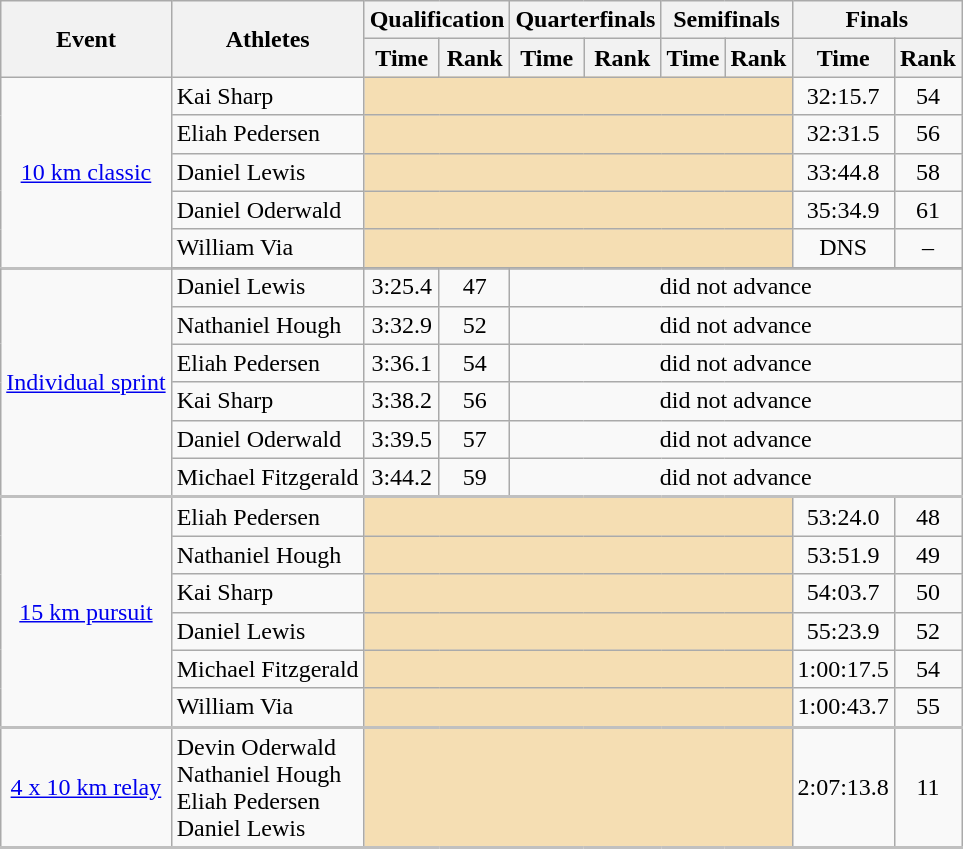<table class="wikitable" border="1">
<tr>
<th rowspan=2>Event</th>
<th rowspan=2>Athletes</th>
<th colspan=2>Qualification</th>
<th colspan=2>Quarterfinals</th>
<th colspan=2>Semifinals</th>
<th colspan=2>Finals</th>
</tr>
<tr>
<th>Time</th>
<th>Rank</th>
<th>Time</th>
<th>Rank</th>
<th>Time</th>
<th>Rank</th>
<th>Time</th>
<th>Rank</th>
</tr>
<tr align=center>
<td rowspan=5><a href='#'>10 km classic</a></td>
<td align=left>Kai Sharp</td>
<td colspan=6 bgcolor=wheat></td>
<td>32:15.7</td>
<td>54</td>
</tr>
<tr align=center>
<td align=left>Eliah Pedersen</td>
<td colspan=6 bgcolor=wheat></td>
<td>32:31.5</td>
<td>56</td>
</tr>
<tr align=center>
<td align=left>Daniel Lewis</td>
<td colspan=6 bgcolor=wheat></td>
<td>33:44.8</td>
<td>58</td>
</tr>
<tr align=center>
<td align=left>Daniel Oderwald</td>
<td colspan=6 bgcolor=wheat></td>
<td>35:34.9</td>
<td>61</td>
</tr>
<tr align=center style="border-bottom:2px solid silver;">
<td align=left>William Via</td>
<td colspan=6 bgcolor=wheat></td>
<td>DNS</td>
<td>–</td>
</tr>
<tr align=center>
<td rowspan=7><a href='#'>Individual sprint</a></td>
</tr>
<tr align=center>
<td align=left>Daniel Lewis</td>
<td>3:25.4</td>
<td>47</td>
<td colspan=6>did not advance</td>
</tr>
<tr align=center>
<td align=left>Nathaniel Hough</td>
<td>3:32.9</td>
<td>52</td>
<td colspan=6>did not advance</td>
</tr>
<tr align=center>
<td align=left>Eliah Pedersen</td>
<td>3:36.1</td>
<td>54</td>
<td colspan=6>did not advance</td>
</tr>
<tr align=center>
<td align=left>Kai Sharp</td>
<td>3:38.2</td>
<td>56</td>
<td colspan=6>did not advance</td>
</tr>
<tr align=center>
<td align=left>Daniel Oderwald</td>
<td>3:39.5</td>
<td>57</td>
<td colspan=6>did not advance</td>
</tr>
<tr align=center style="border-bottom:2px solid silver;">
<td align=left>Michael Fitzgerald</td>
<td>3:44.2</td>
<td>59</td>
<td colspan=6>did not advance</td>
</tr>
<tr align=center>
<td rowspan=6><a href='#'>15 km pursuit</a></td>
<td align=left>Eliah Pedersen</td>
<td colspan=6 bgcolor=wheat></td>
<td>53:24.0</td>
<td>48</td>
</tr>
<tr align=center>
<td align=left>Nathaniel Hough</td>
<td colspan=6 bgcolor=wheat></td>
<td>53:51.9</td>
<td>49</td>
</tr>
<tr align=center>
<td align=left>Kai Sharp</td>
<td colspan=6 bgcolor=wheat></td>
<td>54:03.7</td>
<td>50</td>
</tr>
<tr align=center>
<td align=left>Daniel Lewis</td>
<td colspan=6 bgcolor=wheat></td>
<td>55:23.9</td>
<td>52</td>
</tr>
<tr align=center>
<td align=left>Michael Fitzgerald</td>
<td colspan=6 bgcolor=wheat></td>
<td>1:00:17.5</td>
<td>54</td>
</tr>
<tr align=center style="border-bottom:2px solid silver;">
<td align=left>William Via</td>
<td colspan=6 bgcolor=wheat></td>
<td>1:00:43.7</td>
<td>55</td>
</tr>
<tr align=center style="border-bottom:2px solid silver;">
<td rowspan=6><a href='#'>4 x 10 km relay</a></td>
<td align=left>Devin Oderwald <br> Nathaniel Hough <br> Eliah Pedersen <br> Daniel Lewis</td>
<td colspan=6 bgcolor=wheat></td>
<td>2:07:13.8</td>
<td>11</td>
</tr>
</table>
